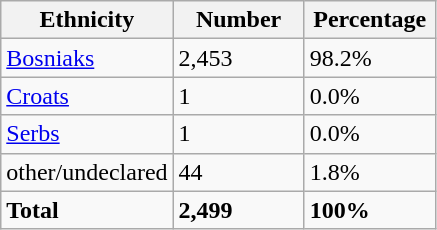<table class="wikitable">
<tr>
<th width="100px">Ethnicity</th>
<th width="80px">Number</th>
<th width="80px">Percentage</th>
</tr>
<tr>
<td><a href='#'>Bosniaks</a></td>
<td>2,453</td>
<td>98.2%</td>
</tr>
<tr>
<td><a href='#'>Croats</a></td>
<td>1</td>
<td>0.0%</td>
</tr>
<tr>
<td><a href='#'>Serbs</a></td>
<td>1</td>
<td>0.0%</td>
</tr>
<tr>
<td>other/undeclared</td>
<td>44</td>
<td>1.8%</td>
</tr>
<tr>
<td><strong>Total</strong></td>
<td><strong>2,499</strong></td>
<td><strong>100%</strong></td>
</tr>
</table>
